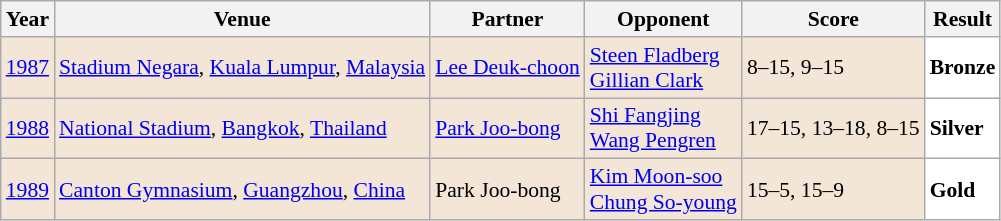<table class="sortable wikitable" style="font-size:90%;">
<tr>
<th>Year</th>
<th>Venue</th>
<th>Partner</th>
<th>Opponent</th>
<th>Score</th>
<th>Result</th>
</tr>
<tr style="background:#F3E6D7">
<td align="center"><a href='#'>1987</a></td>
<td align="left"><a href='#'>Stadium Negara</a>, <a href='#'>Kuala Lumpur</a>, <a href='#'>Malaysia</a></td>
<td align="left"> <a href='#'>Lee Deuk-choon</a></td>
<td align="left"> <a href='#'>Steen Fladberg</a><br> <a href='#'>Gillian Clark</a></td>
<td align="left">8–15, 9–15</td>
<td style="text-align:left; background: white"> <strong>Bronze</strong></td>
</tr>
<tr style="background:#F3E6D7">
<td align="center"><a href='#'>1988</a></td>
<td align="left"><a href='#'>National Stadium</a>, <a href='#'>Bangkok</a>, <a href='#'>Thailand</a></td>
<td align="left"> <a href='#'>Park Joo-bong</a></td>
<td align="left"> <a href='#'>Shi Fangjing</a><br> <a href='#'>Wang Pengren</a></td>
<td align="left">17–15, 13–18, 8–15</td>
<td style="text-align:left; background:white"> <strong>Silver</strong></td>
</tr>
<tr style="background:#F3E6D7">
<td align="center"><a href='#'>1989</a></td>
<td align="left"><a href='#'>Canton Gymnasium</a>, <a href='#'>Guangzhou</a>, <a href='#'>China</a></td>
<td align="left"> Park Joo-bong</td>
<td align="left"> <a href='#'>Kim Moon-soo</a><br> <a href='#'>Chung So-young</a></td>
<td align="left">15–5, 15–9</td>
<td style="text-align:left; background:white"> <strong>Gold</strong></td>
</tr>
</table>
